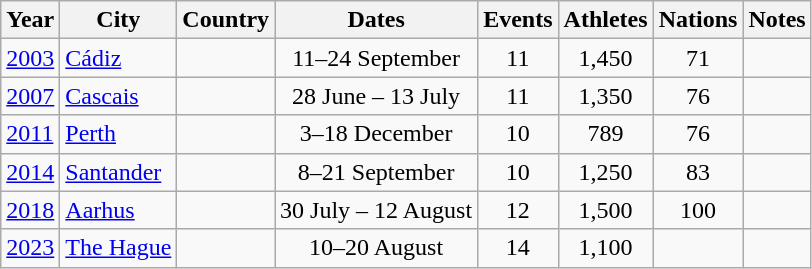<table class="wikitable">
<tr>
<th>Year</th>
<th>City</th>
<th>Country</th>
<th>Dates</th>
<th>Events</th>
<th>Athletes</th>
<th>Nations</th>
<th>Notes</th>
</tr>
<tr>
<td><a href='#'>2003</a></td>
<td><a href='#'>Cádiz</a></td>
<td></td>
<td align=center>11–24 September</td>
<td align=center>11</td>
<td align=center>1,450</td>
<td align=center>71</td>
<td></td>
</tr>
<tr>
<td><a href='#'>2007</a></td>
<td><a href='#'>Cascais</a></td>
<td></td>
<td align=center>28 June – 13 July</td>
<td align=center>11</td>
<td align=center>1,350</td>
<td align=center>76</td>
<td></td>
</tr>
<tr>
<td><a href='#'>2011</a></td>
<td><a href='#'>Perth</a></td>
<td></td>
<td align=center>3–18 December</td>
<td align=center>10</td>
<td align=center>789</td>
<td align=center>76</td>
<td></td>
</tr>
<tr>
<td><a href='#'>2014</a></td>
<td><a href='#'>Santander</a></td>
<td></td>
<td align=center>8–21 September</td>
<td align=center>10</td>
<td align=center>1,250</td>
<td align=center>83</td>
<td></td>
</tr>
<tr>
<td><a href='#'>2018</a></td>
<td><a href='#'>Aarhus</a></td>
<td></td>
<td align=center>30 July – 12 August</td>
<td align=center>12</td>
<td align=center>1,500</td>
<td align=center>100</td>
<td></td>
</tr>
<tr>
<td><a href='#'>2023</a></td>
<td><a href='#'>The Hague</a></td>
<td></td>
<td align=center>10–20 August</td>
<td align="center">14</td>
<td align=center>1,100</td>
<td align=center></td>
<td></td>
</tr>
</table>
